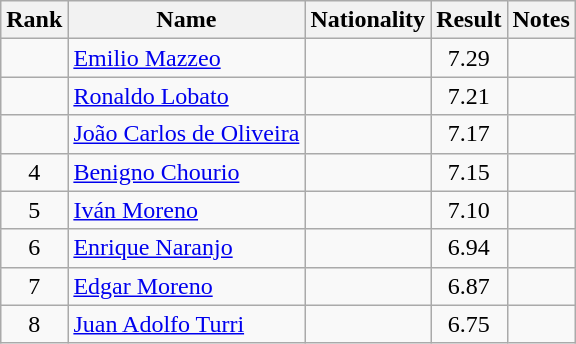<table class="wikitable sortable" style="text-align:center">
<tr>
<th>Rank</th>
<th>Name</th>
<th>Nationality</th>
<th>Result</th>
<th>Notes</th>
</tr>
<tr>
<td></td>
<td align=left><a href='#'>Emilio Mazzeo</a></td>
<td align=left></td>
<td>7.29</td>
<td></td>
</tr>
<tr>
<td></td>
<td align=left><a href='#'>Ronaldo Lobato</a></td>
<td align=left></td>
<td>7.21</td>
<td></td>
</tr>
<tr>
<td></td>
<td align=left><a href='#'>João Carlos de Oliveira</a></td>
<td align=left></td>
<td>7.17</td>
<td></td>
</tr>
<tr>
<td>4</td>
<td align=left><a href='#'>Benigno Chourio</a></td>
<td align=left></td>
<td>7.15</td>
<td></td>
</tr>
<tr>
<td>5</td>
<td align=left><a href='#'>Iván Moreno</a></td>
<td align=left></td>
<td>7.10</td>
<td></td>
</tr>
<tr>
<td>6</td>
<td align=left><a href='#'>Enrique Naranjo</a></td>
<td align=left></td>
<td>6.94</td>
<td></td>
</tr>
<tr>
<td>7</td>
<td align=left><a href='#'>Edgar Moreno</a></td>
<td align=left></td>
<td>6.87</td>
<td></td>
</tr>
<tr>
<td>8</td>
<td align=left><a href='#'>Juan Adolfo Turri</a></td>
<td align=left></td>
<td>6.75</td>
<td></td>
</tr>
</table>
